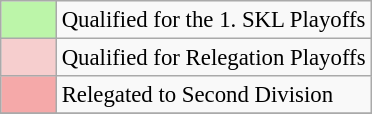<table class="wikitable" style="font-size:95%;">
<tr>
<td style="background:#BCF5A9;" width=30></td>
<td>Qualified for the 1. SKL Playoffs</td>
</tr>
<tr>
<td bgcolor=F6CECE></td>
<td>Qualified for Relegation Playoffs</td>
</tr>
<tr>
<td bgcolor=F5A9A9></td>
<td>Relegated to Second Division</td>
</tr>
<tr>
</tr>
</table>
